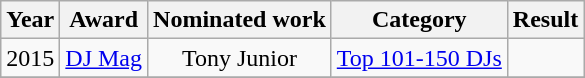<table class="wikitable plainrowheaders" style="text-align:center;">
<tr>
<th>Year</th>
<th>Award</th>
<th>Nominated work</th>
<th>Category</th>
<th>Result</th>
</tr>
<tr>
<td rowspan="1">2015</td>
<td rowspan="1"><a href='#'>DJ Mag</a></td>
<td>Tony Junior</td>
<td><a href='#'>Top 101-150 DJs</a></td>
<td></td>
</tr>
<tr>
</tr>
</table>
